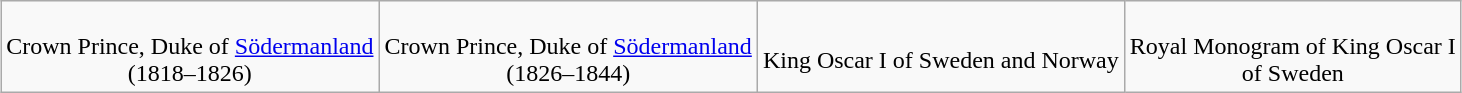<table class="wikitable" style="margin:1em auto; text-align:center;">
<tr>
<td><br>Crown Prince, Duke of <a href='#'>Södermanland</a> <br> (1818–1826)</td>
<td><br>Crown Prince, Duke of <a href='#'>Södermanland</a> <br> (1826–1844)</td>
<td><br>King Oscar I of Sweden and Norway</td>
<td><br>Royal Monogram of King Oscar I <br> of Sweden</td>
</tr>
</table>
